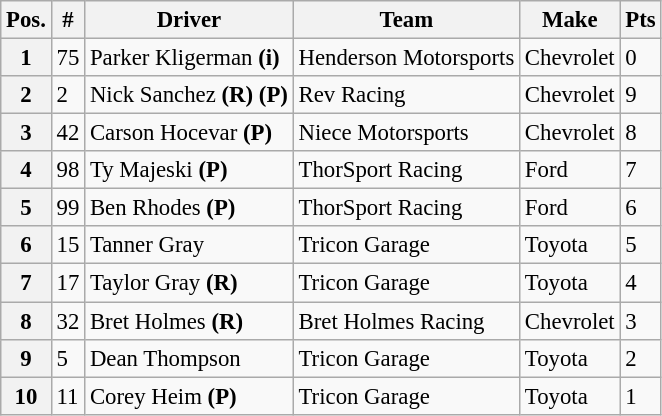<table class="wikitable" style="font-size:95%">
<tr>
<th>Pos.</th>
<th>#</th>
<th>Driver</th>
<th>Team</th>
<th>Make</th>
<th>Pts</th>
</tr>
<tr>
<th>1</th>
<td>75</td>
<td>Parker Kligerman <strong>(i)</strong></td>
<td>Henderson Motorsports</td>
<td>Chevrolet</td>
<td>0</td>
</tr>
<tr>
<th>2</th>
<td>2</td>
<td>Nick Sanchez <strong>(R)</strong> <strong>(P)</strong></td>
<td>Rev Racing</td>
<td>Chevrolet</td>
<td>9</td>
</tr>
<tr>
<th>3</th>
<td>42</td>
<td>Carson Hocevar <strong>(P)</strong></td>
<td>Niece Motorsports</td>
<td>Chevrolet</td>
<td>8</td>
</tr>
<tr>
<th>4</th>
<td>98</td>
<td>Ty Majeski <strong>(P)</strong></td>
<td>ThorSport Racing</td>
<td>Ford</td>
<td>7</td>
</tr>
<tr>
<th>5</th>
<td>99</td>
<td>Ben Rhodes <strong>(P)</strong></td>
<td>ThorSport Racing</td>
<td>Ford</td>
<td>6</td>
</tr>
<tr>
<th>6</th>
<td>15</td>
<td>Tanner Gray</td>
<td>Tricon Garage</td>
<td>Toyota</td>
<td>5</td>
</tr>
<tr>
<th>7</th>
<td>17</td>
<td>Taylor Gray <strong>(R)</strong></td>
<td>Tricon Garage</td>
<td>Toyota</td>
<td>4</td>
</tr>
<tr>
<th>8</th>
<td>32</td>
<td>Bret Holmes <strong>(R)</strong></td>
<td>Bret Holmes Racing</td>
<td>Chevrolet</td>
<td>3</td>
</tr>
<tr>
<th>9</th>
<td>5</td>
<td>Dean Thompson</td>
<td>Tricon Garage</td>
<td>Toyota</td>
<td>2</td>
</tr>
<tr>
<th>10</th>
<td>11</td>
<td>Corey Heim <strong>(P)</strong></td>
<td>Tricon Garage</td>
<td>Toyota</td>
<td>1</td>
</tr>
</table>
